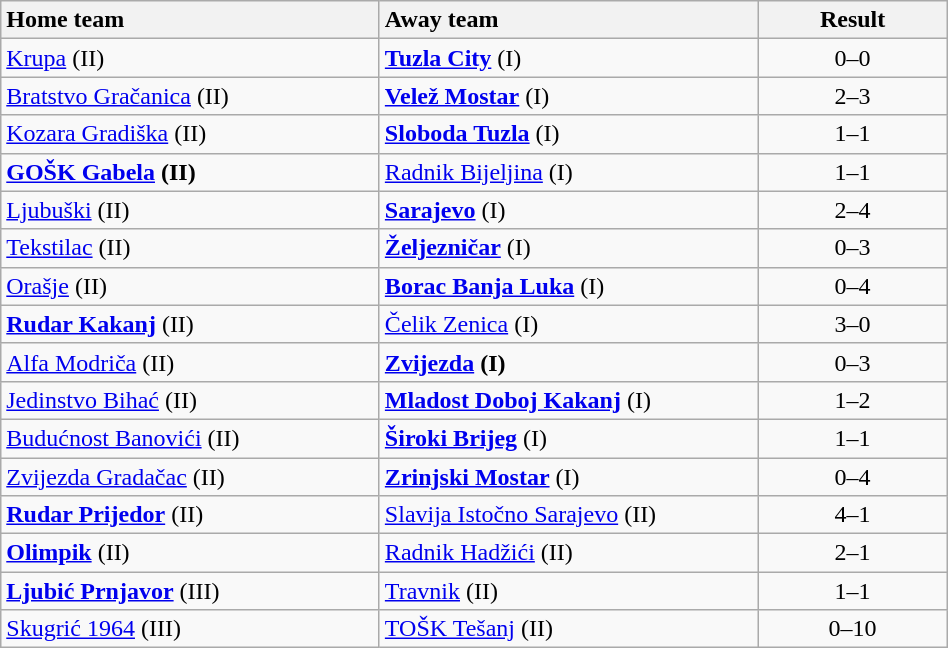<table class="wikitable" style="width:50%">
<tr>
<th style="width:40%; text-align:left">Home team</th>
<th style="width:40%; text-align:left">Away team</th>
<th>Result</th>
</tr>
<tr>
<td><a href='#'>Krupa</a> (II)</td>
<td><strong><a href='#'>Tuzla City</a></strong> (I)</td>
<td style="text-align:center">0–0 </td>
</tr>
<tr>
<td><a href='#'>Bratstvo Gračanica</a> (II)</td>
<td><strong><a href='#'>Velež Mostar</a></strong> (I)</td>
<td style="text-align:center">2–3</td>
</tr>
<tr>
<td><a href='#'>Kozara Gradiška</a> (II)</td>
<td><strong><a href='#'>Sloboda Tuzla</a></strong> (I)</td>
<td style="text-align:center">1–1 </td>
</tr>
<tr>
<td><strong><a href='#'>GOŠK Gabela</a> (II)</strong></td>
<td><a href='#'>Radnik Bijeljina</a> (I)</td>
<td style="text-align:center">1–1 </td>
</tr>
<tr>
<td><a href='#'>Ljubuški</a> (II)</td>
<td><strong><a href='#'>Sarajevo</a></strong> (I)</td>
<td style="text-align:center">2–4</td>
</tr>
<tr>
<td><a href='#'>Tekstilac</a> (II)</td>
<td><strong><a href='#'>Željezničar</a></strong> (I)</td>
<td style="text-align:center">0–3</td>
</tr>
<tr>
<td><a href='#'>Orašje</a> (II)</td>
<td><strong><a href='#'>Borac Banja Luka</a></strong> (I)</td>
<td style="text-align:center">0–4</td>
</tr>
<tr>
<td><strong><a href='#'>Rudar Kakanj</a></strong> (II)</td>
<td><a href='#'>Čelik Zenica</a> (I)</td>
<td style="text-align:center">3–0</td>
</tr>
<tr>
<td><a href='#'>Alfa Modriča</a> (II)</td>
<td><strong><a href='#'>Zvijezda</a> (I)</strong></td>
<td style="text-align:center">0–3</td>
</tr>
<tr>
<td><a href='#'>Jedinstvo Bihać</a> (II)</td>
<td><strong><a href='#'>Mladost Doboj Kakanj</a></strong> (I)</td>
<td style="text-align:center">1–2</td>
</tr>
<tr>
<td><a href='#'>Budućnost Banovići</a> (II)</td>
<td><strong><a href='#'>Široki Brijeg</a></strong> (I)</td>
<td style="text-align:center">1–1 </td>
</tr>
<tr>
<td><a href='#'>Zvijezda Gradačac</a> (II)</td>
<td><strong><a href='#'>Zrinjski Mostar</a></strong> (I)</td>
<td style="text-align:center">0–4</td>
</tr>
<tr>
<td><strong><a href='#'>Rudar Prijedor</a></strong> (II)</td>
<td><a href='#'>Slavija Istočno Sarajevo</a> (II)</td>
<td style="text-align:center">4–1</td>
</tr>
<tr>
<td><strong><a href='#'>Olimpik</a></strong> (II)</td>
<td><a href='#'>Radnik Hadžići</a> (II)</td>
<td style="text-align:center">2–1</td>
</tr>
<tr>
<td><strong><a href='#'>Ljubić Prnjavor</a></strong> (III)</td>
<td><a href='#'>Travnik</a> (II)</td>
<td style="text-align:center">1–1 </td>
</tr>
<tr>
<td><a href='#'>Skugrić 1964</a> (III)</td>
<td><a href='#'>TOŠK Tešanj</a> (II)</td>
<td style="text-align:center">0–10</td>
</tr>
</table>
